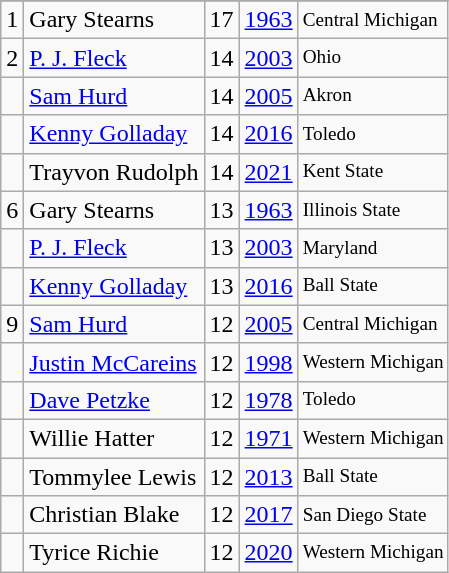<table class="wikitable">
<tr>
</tr>
<tr>
<td>1</td>
<td>Gary Stearns</td>
<td>17</td>
<td><a href='#'>1963</a></td>
<td style="font-size:80%;">Central Michigan</td>
</tr>
<tr>
<td>2</td>
<td><a href='#'>P. J. Fleck</a></td>
<td>14</td>
<td><a href='#'>2003</a></td>
<td style="font-size:80%;">Ohio</td>
</tr>
<tr>
<td></td>
<td><a href='#'>Sam Hurd</a></td>
<td>14</td>
<td><a href='#'>2005</a></td>
<td style="font-size:80%;">Akron</td>
</tr>
<tr>
<td></td>
<td><a href='#'>Kenny Golladay</a></td>
<td>14</td>
<td><a href='#'>2016</a></td>
<td style="font-size:80%;">Toledo</td>
</tr>
<tr>
<td></td>
<td>Trayvon Rudolph</td>
<td>14</td>
<td><a href='#'>2021</a></td>
<td style="font-size:80%;">Kent State</td>
</tr>
<tr>
<td>6</td>
<td>Gary Stearns</td>
<td>13</td>
<td><a href='#'>1963</a></td>
<td style="font-size:80%;">Illinois State</td>
</tr>
<tr>
<td></td>
<td><a href='#'>P. J. Fleck</a></td>
<td>13</td>
<td><a href='#'>2003</a></td>
<td style="font-size:80%;">Maryland</td>
</tr>
<tr>
<td></td>
<td><a href='#'>Kenny Golladay</a></td>
<td>13</td>
<td><a href='#'>2016</a></td>
<td style="font-size:80%;">Ball State</td>
</tr>
<tr>
<td>9</td>
<td><a href='#'>Sam Hurd</a></td>
<td>12</td>
<td><a href='#'>2005</a></td>
<td style="font-size:80%;">Central Michigan</td>
</tr>
<tr>
<td></td>
<td><a href='#'>Justin McCareins</a></td>
<td>12</td>
<td><a href='#'>1998</a></td>
<td style="font-size:80%;">Western Michigan</td>
</tr>
<tr>
<td></td>
<td><a href='#'>Dave Petzke</a></td>
<td>12</td>
<td><a href='#'>1978</a></td>
<td style="font-size:80%;">Toledo</td>
</tr>
<tr>
<td></td>
<td>Willie Hatter</td>
<td>12</td>
<td><a href='#'>1971</a></td>
<td style="font-size:80%;">Western Michigan</td>
</tr>
<tr>
<td></td>
<td>Tommylee Lewis</td>
<td>12</td>
<td><a href='#'>2013</a></td>
<td style="font-size:80%;">Ball State</td>
</tr>
<tr>
<td></td>
<td>Christian Blake</td>
<td>12</td>
<td><a href='#'>2017</a></td>
<td style="font-size:80%;">San Diego State</td>
</tr>
<tr>
<td></td>
<td>Tyrice Richie</td>
<td>12</td>
<td><a href='#'>2020</a></td>
<td style="font-size:80%;">Western Michigan</td>
</tr>
</table>
